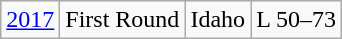<table class="wikitable">
<tr align="center">
<td><a href='#'>2017</a></td>
<td>First Round</td>
<td>Idaho</td>
<td>L 50–73</td>
</tr>
</table>
